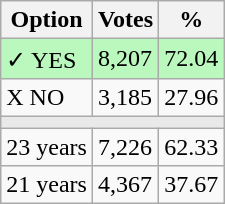<table class="wikitable">
<tr>
<th>Option</th>
<th>Votes</th>
<th>%</th>
</tr>
<tr>
<td style=background:#bbf8be>✓ YES</td>
<td style=background:#bbf8be>8,207</td>
<td style=background:#bbf8be>72.04</td>
</tr>
<tr>
<td>X NO</td>
<td>3,185</td>
<td>27.96</td>
</tr>
<tr>
<td colspan="3" bgcolor="#E9E9E9"></td>
</tr>
<tr>
<td>23 years</td>
<td>7,226</td>
<td>62.33</td>
</tr>
<tr>
<td>21 years</td>
<td>4,367</td>
<td>37.67</td>
</tr>
</table>
